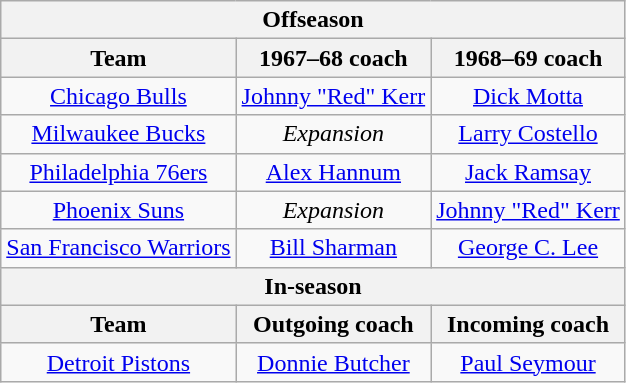<table class="wikitable" style="text-align: center">
<tr>
<th colspan="5">Offseason</th>
</tr>
<tr>
<th>Team</th>
<th>1967–68 coach</th>
<th>1968–69 coach</th>
</tr>
<tr>
<td><a href='#'>Chicago Bulls</a></td>
<td><a href='#'>Johnny "Red" Kerr</a></td>
<td><a href='#'>Dick Motta</a></td>
</tr>
<tr>
<td><a href='#'>Milwaukee Bucks</a></td>
<td><em>Expansion</em></td>
<td><a href='#'>Larry Costello</a></td>
</tr>
<tr>
<td><a href='#'>Philadelphia 76ers</a></td>
<td><a href='#'>Alex Hannum</a></td>
<td><a href='#'>Jack Ramsay</a></td>
</tr>
<tr>
<td><a href='#'>Phoenix Suns</a></td>
<td><em>Expansion</em></td>
<td><a href='#'>Johnny "Red" Kerr</a></td>
</tr>
<tr>
<td><a href='#'>San Francisco Warriors</a></td>
<td><a href='#'>Bill Sharman</a></td>
<td><a href='#'>George C. Lee</a></td>
</tr>
<tr>
<th colspan="3">In-season</th>
</tr>
<tr>
<th>Team</th>
<th>Outgoing coach</th>
<th>Incoming coach</th>
</tr>
<tr>
<td><a href='#'>Detroit Pistons</a></td>
<td><a href='#'>Donnie Butcher</a></td>
<td><a href='#'>Paul Seymour</a></td>
</tr>
</table>
